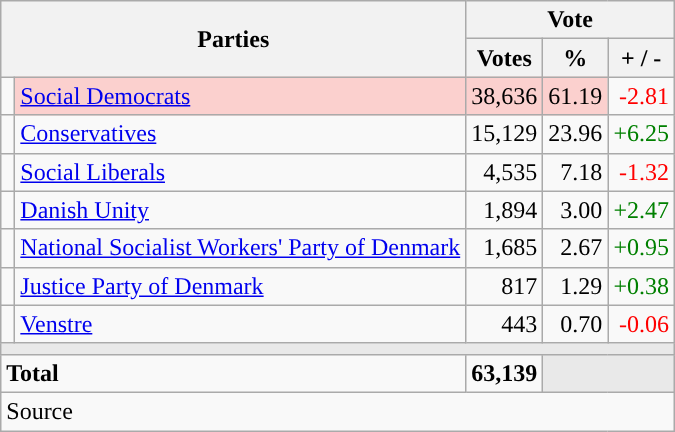<table class="wikitable" style="text-align:right;">
<tr>
<th style="text-align:centre;" rowspan="2" colspan="2" width="225">Parties</th>
<th colspan="3">Vote</th>
</tr>
<tr>
<th width="15">Votes</th>
<th width="15">%</th>
<th width="15">+ / -</th>
</tr>
<tr>
<td width="2" style="color:inherit;background:"></td>
<td bgcolor=#fbd0ce  align="left"><a href='#'>Social Democrats</a></td>
<td bgcolor=#fbd0ce>38,636</td>
<td bgcolor=#fbd0ce>61.19</td>
<td style=color:red;>-2.81</td>
</tr>
<tr>
<td width="2" style="color:inherit;background:"></td>
<td align="left"><a href='#'>Conservatives</a></td>
<td>15,129</td>
<td>23.96</td>
<td style=color:green;>+6.25</td>
</tr>
<tr>
<td width="2" style="color:inherit;background:"></td>
<td align="left"><a href='#'>Social Liberals</a></td>
<td>4,535</td>
<td>7.18</td>
<td style=color:red;>-1.32</td>
</tr>
<tr>
<td width="2" style="color:inherit;background:"></td>
<td align="left"><a href='#'>Danish Unity</a></td>
<td>1,894</td>
<td>3.00</td>
<td style=color:green;>+2.47</td>
</tr>
<tr>
<td width="2" style="color:inherit;background:"></td>
<td align="left"><a href='#'>National Socialist Workers' Party of Denmark</a></td>
<td>1,685</td>
<td>2.67</td>
<td style=color:green;>+0.95</td>
</tr>
<tr>
<td width="2" style="color:inherit;background:"></td>
<td align="left"><a href='#'>Justice Party of Denmark</a></td>
<td>817</td>
<td>1.29</td>
<td style=color:green;>+0.38</td>
</tr>
<tr>
<td width="2" style="color:inherit;background:"></td>
<td align="left"><a href='#'>Venstre</a></td>
<td>443</td>
<td>0.70</td>
<td style=color:red;>-0.06</td>
</tr>
<tr>
<td colspan="7" bgcolor="#E9E9E9"></td>
</tr>
<tr>
<td align="left" colspan="2"><strong>Total</strong></td>
<td><strong>63,139</strong></td>
<td bgcolor="#E9E9E9" colspan="2"></td>
</tr>
<tr>
<td align="left" colspan="6">Source</td>
</tr>
</table>
